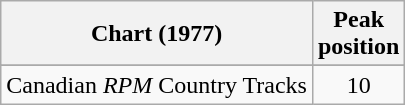<table class="wikitable sortable">
<tr>
<th align="left">Chart (1977)</th>
<th align="center">Peak<br>position</th>
</tr>
<tr>
</tr>
<tr>
<td align="left">Canadian <em>RPM</em> Country Tracks</td>
<td align="center">10</td>
</tr>
</table>
